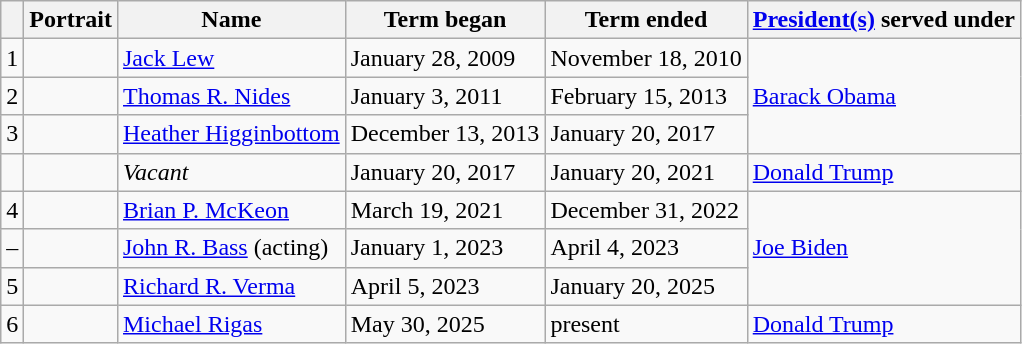<table class="wikitable">
<tr>
<th></th>
<th>Portrait</th>
<th>Name</th>
<th>Term began</th>
<th>Term ended</th>
<th><a href='#'>President(s)</a> served under</th>
</tr>
<tr>
<td>1</td>
<td></td>
<td><a href='#'>Jack Lew</a></td>
<td>January 28, 2009</td>
<td>November 18, 2010</td>
<td rowspan=3><a href='#'>Barack Obama</a></td>
</tr>
<tr>
<td>2</td>
<td></td>
<td><a href='#'>Thomas R. Nides</a></td>
<td>January 3, 2011</td>
<td>February 15, 2013</td>
</tr>
<tr>
<td>3</td>
<td></td>
<td><a href='#'>Heather Higginbottom</a></td>
<td>December 13, 2013</td>
<td>January 20, 2017</td>
</tr>
<tr>
<td></td>
<td></td>
<td><em>Vacant</em></td>
<td>January 20, 2017</td>
<td>January 20, 2021</td>
<td><a href='#'>Donald Trump</a></td>
</tr>
<tr>
<td>4</td>
<td></td>
<td><a href='#'>Brian P. McKeon</a></td>
<td>March 19, 2021</td>
<td>December 31, 2022</td>
<td rowspan="3"><a href='#'>Joe Biden</a></td>
</tr>
<tr>
<td>–</td>
<td></td>
<td><a href='#'>John R. Bass</a> (acting)</td>
<td>January 1, 2023</td>
<td>April 4, 2023</td>
</tr>
<tr>
<td>5</td>
<td></td>
<td><a href='#'>Richard R. Verma</a></td>
<td>April 5, 2023</td>
<td>January 20, 2025</td>
</tr>
<tr>
<td>6</td>
<td></td>
<td><a href='#'>Michael Rigas</a></td>
<td>May 30, 2025</td>
<td>present</td>
<td><a href='#'>Donald Trump</a></td>
</tr>
</table>
